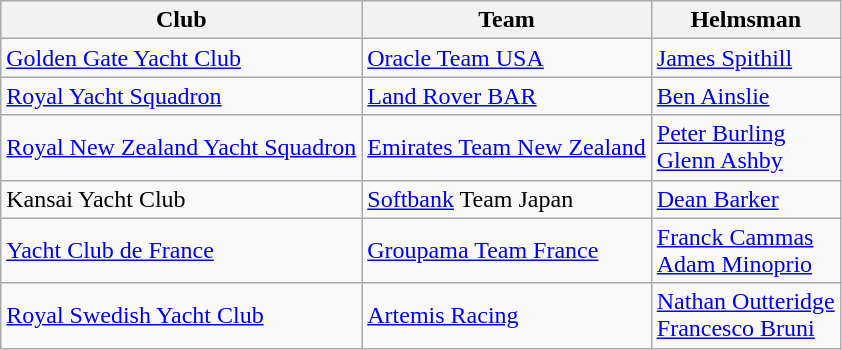<table class=wikitable>
<tr>
<th>Club</th>
<th>Team</th>
<th>Helmsman</th>
</tr>
<tr>
<td> <a href='#'>Golden Gate Yacht Club</a></td>
<td><a href='#'>Oracle Team USA</a></td>
<td> <a href='#'>James Spithill</a></td>
</tr>
<tr>
<td> <a href='#'>Royal Yacht Squadron</a></td>
<td><a href='#'>Land Rover BAR</a></td>
<td> <a href='#'>Ben Ainslie</a></td>
</tr>
<tr>
<td> <a href='#'>Royal New Zealand Yacht Squadron</a></td>
<td><a href='#'>Emirates Team New Zealand</a></td>
<td> <a href='#'>Peter Burling</a><br> <a href='#'>Glenn Ashby</a></td>
</tr>
<tr>
<td> Kansai Yacht Club</td>
<td><a href='#'>Softbank</a> Team Japan</td>
<td> <a href='#'>Dean Barker</a></td>
</tr>
<tr>
<td> <a href='#'>Yacht Club de France</a></td>
<td><a href='#'>Groupama Team France</a></td>
<td> <a href='#'>Franck Cammas</a><br> <a href='#'>Adam Minoprio</a></td>
</tr>
<tr>
<td> <a href='#'>Royal Swedish Yacht Club</a></td>
<td><a href='#'>Artemis Racing</a></td>
<td> <a href='#'>Nathan Outteridge</a><br> <a href='#'>Francesco Bruni</a></td>
</tr>
</table>
